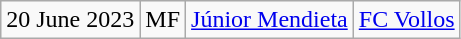<table class="wikitable">
<tr>
<td>20 June 2023</td>
<td>MF</td>
<td><a href='#'>Júnior Mendieta</a></td>
<td><a href='#'>FC Vollos</a></td>
</tr>
</table>
